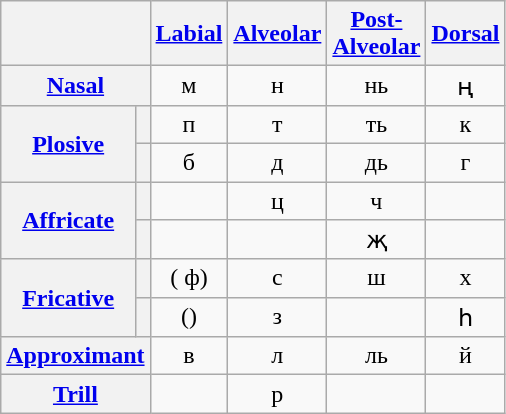<table class="wikitable" style=text-align:center>
<tr>
<th colspan=2></th>
<th><a href='#'>Labial</a></th>
<th><a href='#'>Alveolar</a></th>
<th><a href='#'>Post-<br>Alveolar</a></th>
<th><a href='#'>Dorsal</a></th>
</tr>
<tr>
<th colspan="2"><a href='#'>Nasal</a></th>
<td> м</td>
<td> н</td>
<td> нь</td>
<td> ң</td>
</tr>
<tr>
<th rowspan="2"><a href='#'>Plosive</a></th>
<th></th>
<td> п</td>
<td> т</td>
<td> ть</td>
<td> к</td>
</tr>
<tr>
<th></th>
<td> б</td>
<td> д</td>
<td> дь</td>
<td> г</td>
</tr>
<tr>
<th rowspan=2><a href='#'>Affricate</a></th>
<th></th>
<td></td>
<td> ц</td>
<td> ч</td>
<td></td>
</tr>
<tr>
<th></th>
<td></td>
<td></td>
<td> җ</td>
<td></td>
</tr>
<tr>
<th rowspan=2><a href='#'>Fricative</a></th>
<th></th>
<td>( ф)</td>
<td> с</td>
<td> ш</td>
<td> х</td>
</tr>
<tr>
<th></th>
<td>()</td>
<td> з</td>
<td></td>
<td>  һ</td>
</tr>
<tr>
<th colspan="2"><a href='#'>Approximant</a></th>
<td> в</td>
<td> л</td>
<td> ль</td>
<td> й</td>
</tr>
<tr>
<th colspan="2"><a href='#'>Trill</a></th>
<td></td>
<td> р</td>
<td></td>
<td></td>
</tr>
</table>
